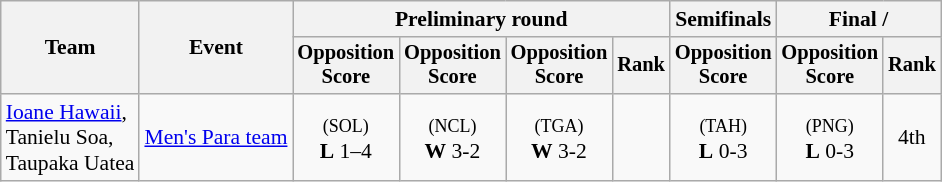<table class=wikitable style=font-size:90%;text-align:center>
<tr>
<th rowspan=2>Team</th>
<th rowspan=2>Event</th>
<th colspan=4>Preliminary round</th>
<th>Semifinals</th>
<th colspan=2>Final / </th>
</tr>
<tr style=font-size:95%>
<th>Opposition<br>Score</th>
<th>Opposition<br>Score</th>
<th>Opposition<br>Score</th>
<th>Rank</th>
<th>Opposition<br>Score</th>
<th>Opposition<br>Score</th>
<th>Rank</th>
</tr>
<tr>
<td align=left><a href='#'>Ioane Hawaii</a>,<br>Tanielu Soa,<br>Taupaka Uatea</td>
<td align=left><a href='#'>Men's Para team</a></td>
<td> <small>(SOL)</small><br>  <strong>L</strong> 1–4</td>
<td> <small>(NCL)</small><br>  <strong>W</strong> 3-2</td>
<td> <small>(TGA)</small><br>  <strong>W</strong> 3-2</td>
<td></td>
<td> <small>(TAH)</small><br>  <strong>L</strong> 0-3</td>
<td> <small>(PNG)</small><br>  <strong>L</strong> 0-3</td>
<td>4th</td>
</tr>
</table>
